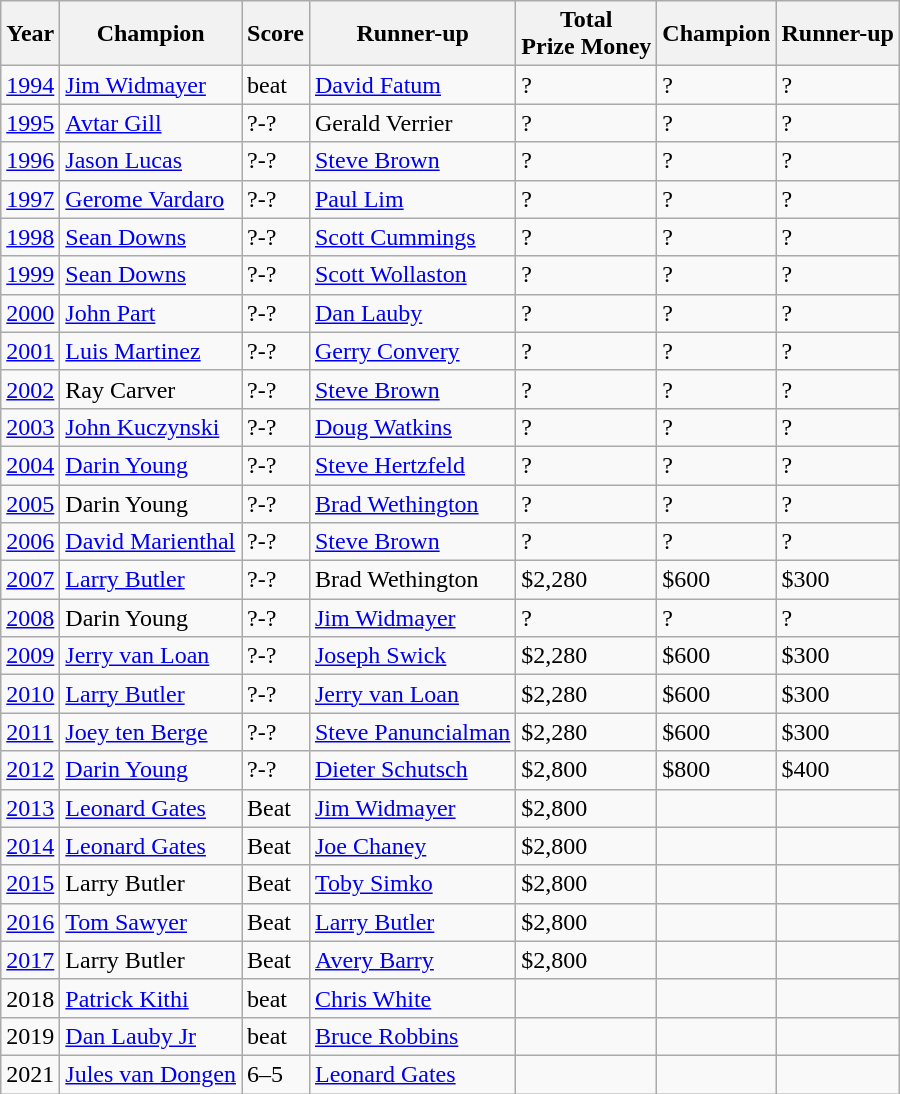<table class="wikitable">
<tr>
<th>Year</th>
<th>Champion</th>
<th>Score</th>
<th>Runner-up</th>
<th>Total<br>Prize Money</th>
<th>Champion</th>
<th>Runner-up</th>
</tr>
<tr>
<td><a href='#'>1994</a></td>
<td> <a href='#'>Jim Widmayer</a></td>
<td>beat</td>
<td> <a href='#'>David Fatum</a></td>
<td>?</td>
<td>?</td>
<td>?</td>
</tr>
<tr>
<td><a href='#'>1995</a></td>
<td> <a href='#'>Avtar Gill</a></td>
<td>?-?</td>
<td> Gerald Verrier</td>
<td>?</td>
<td>?</td>
<td>?</td>
</tr>
<tr>
<td><a href='#'>1996</a></td>
<td> <a href='#'>Jason Lucas</a></td>
<td>?-?</td>
<td> <a href='#'>Steve Brown</a></td>
<td>?</td>
<td>?</td>
<td>?</td>
</tr>
<tr>
<td><a href='#'>1997</a></td>
<td> <a href='#'>Gerome Vardaro</a></td>
<td>?-?</td>
<td> <a href='#'>Paul Lim</a></td>
<td>?</td>
<td>?</td>
<td>?</td>
</tr>
<tr>
<td><a href='#'>1998</a></td>
<td> <a href='#'>Sean Downs</a></td>
<td>?-?</td>
<td> <a href='#'>Scott Cummings</a></td>
<td>?</td>
<td>?</td>
<td>?</td>
</tr>
<tr>
<td><a href='#'>1999</a></td>
<td> <a href='#'>Sean Downs</a></td>
<td>?-?</td>
<td> <a href='#'>Scott Wollaston</a></td>
<td>?</td>
<td>?</td>
<td>?</td>
</tr>
<tr>
<td><a href='#'>2000</a></td>
<td> <a href='#'>John Part</a></td>
<td>?-?</td>
<td> <a href='#'>Dan Lauby</a></td>
<td>?</td>
<td>?</td>
<td>?</td>
</tr>
<tr>
<td><a href='#'>2001</a></td>
<td> <a href='#'>Luis Martinez</a></td>
<td>?-?</td>
<td> <a href='#'>Gerry Convery</a></td>
<td>?</td>
<td>?</td>
<td>?</td>
</tr>
<tr>
<td><a href='#'>2002</a></td>
<td> Ray Carver</td>
<td>?-?</td>
<td> <a href='#'>Steve Brown</a></td>
<td>?</td>
<td>?</td>
<td>?</td>
</tr>
<tr>
<td><a href='#'>2003</a></td>
<td> <a href='#'>John Kuczynski</a></td>
<td>?-?</td>
<td> <a href='#'>Doug Watkins</a></td>
<td>?</td>
<td>?</td>
<td>?</td>
</tr>
<tr>
<td><a href='#'>2004</a></td>
<td> <a href='#'>Darin Young</a></td>
<td>?-?</td>
<td> <a href='#'>Steve Hertzfeld</a></td>
<td>?</td>
<td>?</td>
<td>?</td>
</tr>
<tr>
<td><a href='#'>2005</a></td>
<td> Darin Young</td>
<td>?-?</td>
<td> <a href='#'>Brad Wethington</a></td>
<td>?</td>
<td>?</td>
<td>?</td>
</tr>
<tr>
<td><a href='#'>2006</a></td>
<td> <a href='#'>David Marienthal</a></td>
<td>?-?</td>
<td> <a href='#'>Steve Brown</a></td>
<td>?</td>
<td>?</td>
<td>?</td>
</tr>
<tr>
<td><a href='#'>2007</a></td>
<td> <a href='#'>Larry Butler</a></td>
<td>?-?</td>
<td> Brad Wethington</td>
<td>$2,280</td>
<td>$600</td>
<td>$300</td>
</tr>
<tr>
<td><a href='#'>2008</a></td>
<td> Darin Young</td>
<td>?-?</td>
<td> <a href='#'>Jim Widmayer</a></td>
<td>?</td>
<td>?</td>
<td>?</td>
</tr>
<tr>
<td><a href='#'>2009</a></td>
<td> <a href='#'>Jerry van Loan</a></td>
<td>?-?</td>
<td> <a href='#'>Joseph Swick</a></td>
<td>$2,280</td>
<td>$600</td>
<td>$300</td>
</tr>
<tr>
<td><a href='#'>2010</a></td>
<td> <a href='#'>Larry Butler</a></td>
<td>?-?</td>
<td> <a href='#'>Jerry van Loan</a></td>
<td>$2,280</td>
<td>$600</td>
<td>$300</td>
</tr>
<tr>
<td><a href='#'>2011</a></td>
<td> <a href='#'>Joey ten Berge</a></td>
<td>?-?</td>
<td> <a href='#'>Steve Panuncialman</a></td>
<td>$2,280</td>
<td>$600</td>
<td>$300</td>
</tr>
<tr>
<td><a href='#'>2012</a></td>
<td> <a href='#'>Darin Young</a></td>
<td>?-?</td>
<td> <a href='#'>Dieter Schutsch</a></td>
<td>$2,800</td>
<td>$800</td>
<td>$400</td>
</tr>
<tr>
<td><a href='#'>2013</a></td>
<td> <a href='#'>Leonard Gates</a></td>
<td>Beat</td>
<td> <a href='#'>Jim Widmayer</a></td>
<td>$2,800</td>
<td></td>
<td></td>
</tr>
<tr>
<td><a href='#'>2014</a></td>
<td> <a href='#'>Leonard Gates</a></td>
<td>Beat</td>
<td> <a href='#'>Joe Chaney</a></td>
<td>$2,800</td>
<td></td>
<td></td>
</tr>
<tr>
<td><a href='#'>2015</a></td>
<td> Larry Butler</td>
<td>Beat</td>
<td> <a href='#'>Toby Simko</a></td>
<td>$2,800</td>
<td></td>
<td></td>
</tr>
<tr>
<td><a href='#'>2016</a></td>
<td> <a href='#'>Tom Sawyer</a></td>
<td>Beat</td>
<td> <a href='#'>Larry Butler</a></td>
<td>$2,800</td>
<td></td>
<td></td>
</tr>
<tr>
<td><a href='#'>2017</a></td>
<td> Larry Butler</td>
<td>Beat</td>
<td> <a href='#'>Avery Barry</a></td>
<td>$2,800</td>
<td></td>
<td></td>
</tr>
<tr>
<td>2018</td>
<td> <a href='#'>Patrick Kithi</a></td>
<td>beat</td>
<td> <a href='#'>Chris White</a></td>
<td></td>
<td></td>
<td></td>
</tr>
<tr>
<td>2019</td>
<td> <a href='#'>Dan Lauby Jr</a></td>
<td>beat</td>
<td> <a href='#'>Bruce Robbins</a></td>
<td></td>
<td></td>
<td></td>
</tr>
<tr>
<td>2021</td>
<td> <a href='#'>Jules van Dongen</a></td>
<td>6–5</td>
<td> <a href='#'>Leonard Gates</a></td>
<td></td>
<td></td>
<td></td>
</tr>
</table>
